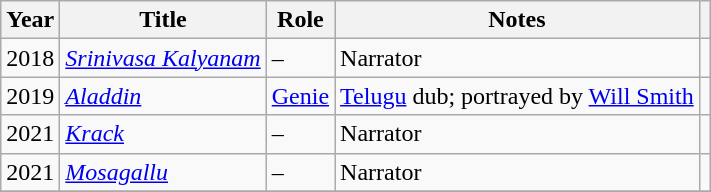<table class="wikitable">
<tr>
<th scope="col">Year</th>
<th scope="col">Title</th>
<th scope="col">Role</th>
<th scope="col" class="unsortable">Notes</th>
<th scope="col" class="unsortable"></th>
</tr>
<tr>
<td>2018</td>
<td scope="row"><em><a href='#'>Srinivasa Kalyanam</a></em></td>
<td>–</td>
<td>Narrator</td>
<td></td>
</tr>
<tr>
<td>2019</td>
<td scope="row"><em><a href='#'>Aladdin</a></em></td>
<td><a href='#'>Genie</a></td>
<td><a href='#'>Telugu</a> dub; portrayed by <a href='#'>Will Smith</a></td>
<td></td>
</tr>
<tr>
<td rowwspan="2">2021</td>
<td scope="row"><em><a href='#'>Krack</a></em></td>
<td>–</td>
<td>Narrator</td>
<td></td>
</tr>
<tr>
<td>2021</td>
<td scope="row"><em><a href='#'>Mosagallu</a></em></td>
<td>–</td>
<td>Narrator</td>
<td></td>
</tr>
<tr>
</tr>
</table>
